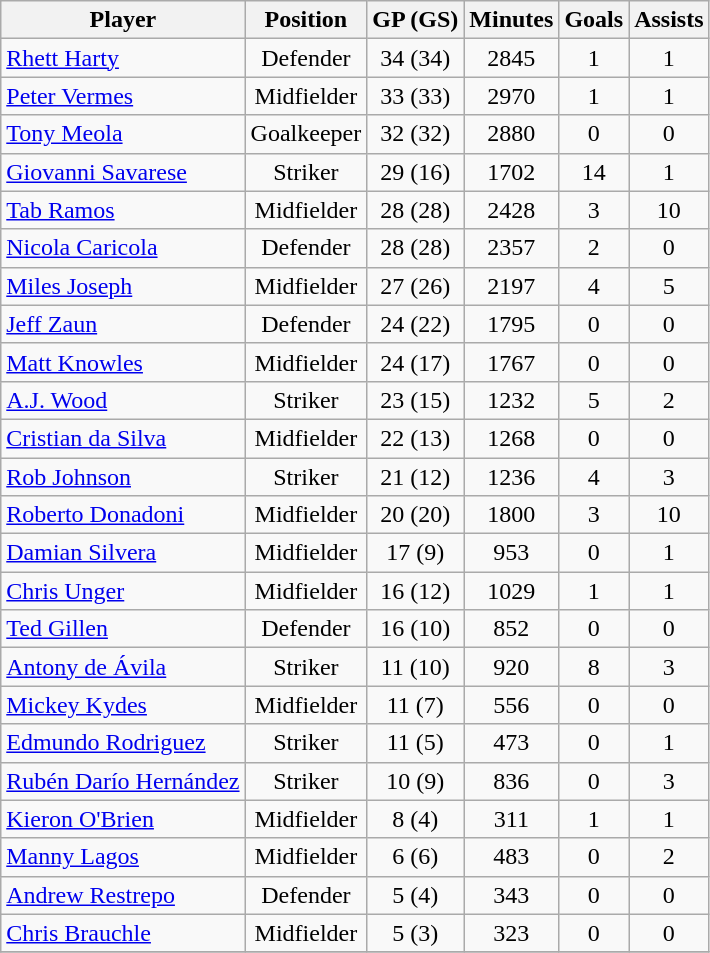<table class="wikitable sortable">
<tr>
<th>Player</th>
<th>Position</th>
<th>GP (GS)</th>
<th>Minutes</th>
<th>Goals</th>
<th>Assists</th>
</tr>
<tr>
<td> <a href='#'>Rhett Harty</a></td>
<td align="center">Defender</td>
<td align="center">34 (34)</td>
<td align="center">2845</td>
<td align="center">1</td>
<td align="center">1</td>
</tr>
<tr>
<td> <a href='#'>Peter Vermes</a></td>
<td align="center">Midfielder</td>
<td align="center">33 (33)</td>
<td align="center">2970</td>
<td align="center">1</td>
<td align="center">1</td>
</tr>
<tr>
<td> <a href='#'>Tony Meola</a></td>
<td align="center">Goalkeeper</td>
<td align="center">32 (32)</td>
<td align="center">2880</td>
<td align="center">0</td>
<td align="center">0</td>
</tr>
<tr>
<td> <a href='#'>Giovanni Savarese</a></td>
<td align="center">Striker</td>
<td align="center">29 (16)</td>
<td align="center">1702</td>
<td align="center">14</td>
<td align="center">1</td>
</tr>
<tr>
<td> <a href='#'>Tab Ramos</a></td>
<td align="center">Midfielder</td>
<td align="center">28 (28)</td>
<td align="center">2428</td>
<td align="center">3</td>
<td align="center">10</td>
</tr>
<tr>
<td> <a href='#'>Nicola Caricola</a></td>
<td align="center">Defender</td>
<td align="center">28 (28)</td>
<td align="center">2357</td>
<td align="center">2</td>
<td align="center">0</td>
</tr>
<tr>
<td> <a href='#'>Miles Joseph</a></td>
<td align="center">Midfielder</td>
<td align="center">27 (26)</td>
<td align="center">2197</td>
<td align="center">4</td>
<td align="center">5</td>
</tr>
<tr>
<td> <a href='#'>Jeff Zaun</a></td>
<td align="center">Defender</td>
<td align="center">24 (22)</td>
<td align="center">1795</td>
<td align="center">0</td>
<td align="center">0</td>
</tr>
<tr>
<td> <a href='#'>Matt Knowles</a></td>
<td align="center">Midfielder</td>
<td align="center">24 (17)</td>
<td align="center">1767</td>
<td align="center">0</td>
<td align="center">0</td>
</tr>
<tr>
<td> <a href='#'>A.J. Wood</a></td>
<td align="center">Striker</td>
<td align="center">23 (15)</td>
<td align="center">1232</td>
<td align="center">5</td>
<td align="center">2</td>
</tr>
<tr>
<td> <a href='#'>Cristian da Silva</a></td>
<td align="center">Midfielder</td>
<td align="center">22 (13)</td>
<td align="center">1268</td>
<td align="center">0</td>
<td align="center">0</td>
</tr>
<tr>
<td> <a href='#'>Rob Johnson</a></td>
<td align="center">Striker</td>
<td align="center">21 (12)</td>
<td align="center">1236</td>
<td align="center">4</td>
<td align="center">3</td>
</tr>
<tr>
<td> <a href='#'>Roberto Donadoni</a></td>
<td align="center">Midfielder</td>
<td align="center">20 (20)</td>
<td align="center">1800</td>
<td align="center">3</td>
<td align="center">10</td>
</tr>
<tr>
<td> <a href='#'>Damian Silvera</a></td>
<td align="center">Midfielder</td>
<td align="center">17 (9)</td>
<td align="center">953</td>
<td align="center">0</td>
<td align="center">1</td>
</tr>
<tr>
<td> <a href='#'>Chris Unger</a></td>
<td align="center">Midfielder</td>
<td align="center">16 (12)</td>
<td align="center">1029</td>
<td align="center">1</td>
<td align="center">1</td>
</tr>
<tr>
<td> <a href='#'>Ted Gillen</a></td>
<td align="center">Defender</td>
<td align="center">16 (10)</td>
<td align="center">852</td>
<td align="center">0</td>
<td align="center">0</td>
</tr>
<tr>
<td> <a href='#'>Antony de Ávila</a></td>
<td align="center">Striker</td>
<td align="center">11 (10)</td>
<td align="center">920</td>
<td align="center">8</td>
<td align="center">3</td>
</tr>
<tr>
<td> <a href='#'>Mickey Kydes</a></td>
<td align="center">Midfielder</td>
<td align="center">11 (7)</td>
<td align="center">556</td>
<td align="center">0</td>
<td align="center">0</td>
</tr>
<tr>
<td> <a href='#'>Edmundo Rodriguez</a></td>
<td align="center">Striker</td>
<td align="center">11 (5)</td>
<td align="center">473</td>
<td align="center">0</td>
<td align="center">1</td>
</tr>
<tr>
<td> <a href='#'>Rubén Darío Hernández</a></td>
<td align="center">Striker</td>
<td align="center">10 (9)</td>
<td align="center">836</td>
<td align="center">0</td>
<td align="center">3</td>
</tr>
<tr>
<td> <a href='#'>Kieron O'Brien</a></td>
<td align="center">Midfielder</td>
<td align="center">8 (4)</td>
<td align="center">311</td>
<td align="center">1</td>
<td align="center">1</td>
</tr>
<tr>
<td> <a href='#'>Manny Lagos</a></td>
<td align="center">Midfielder</td>
<td align="center">6 (6)</td>
<td align="center">483</td>
<td align="center">0</td>
<td align="center">2</td>
</tr>
<tr>
<td> <a href='#'>Andrew Restrepo</a></td>
<td align="center">Defender</td>
<td align="center">5 (4)</td>
<td align="center">343</td>
<td align="center">0</td>
<td align="center">0</td>
</tr>
<tr>
<td> <a href='#'>Chris Brauchle</a></td>
<td align="center">Midfielder</td>
<td align="center">5 (3)</td>
<td align="center">323</td>
<td align="center">0</td>
<td align="center">0</td>
</tr>
<tr>
</tr>
</table>
